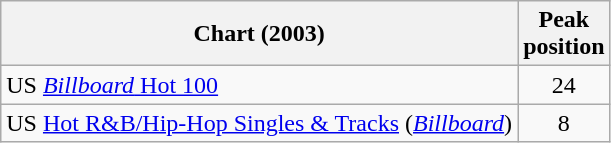<table Class = "wikitable sortable">
<tr>
<th>Chart (2003)</th>
<th>Peak<br>position</th>
</tr>
<tr>
<td>US <a href='#'><em>Billboard</em> Hot 100</a></td>
<td align=center>24</td>
</tr>
<tr>
<td>US <a href='#'>Hot R&B/Hip-Hop Singles & Tracks</a> (<em><a href='#'>Billboard</a></em>)</td>
<td align=center>8</td>
</tr>
</table>
